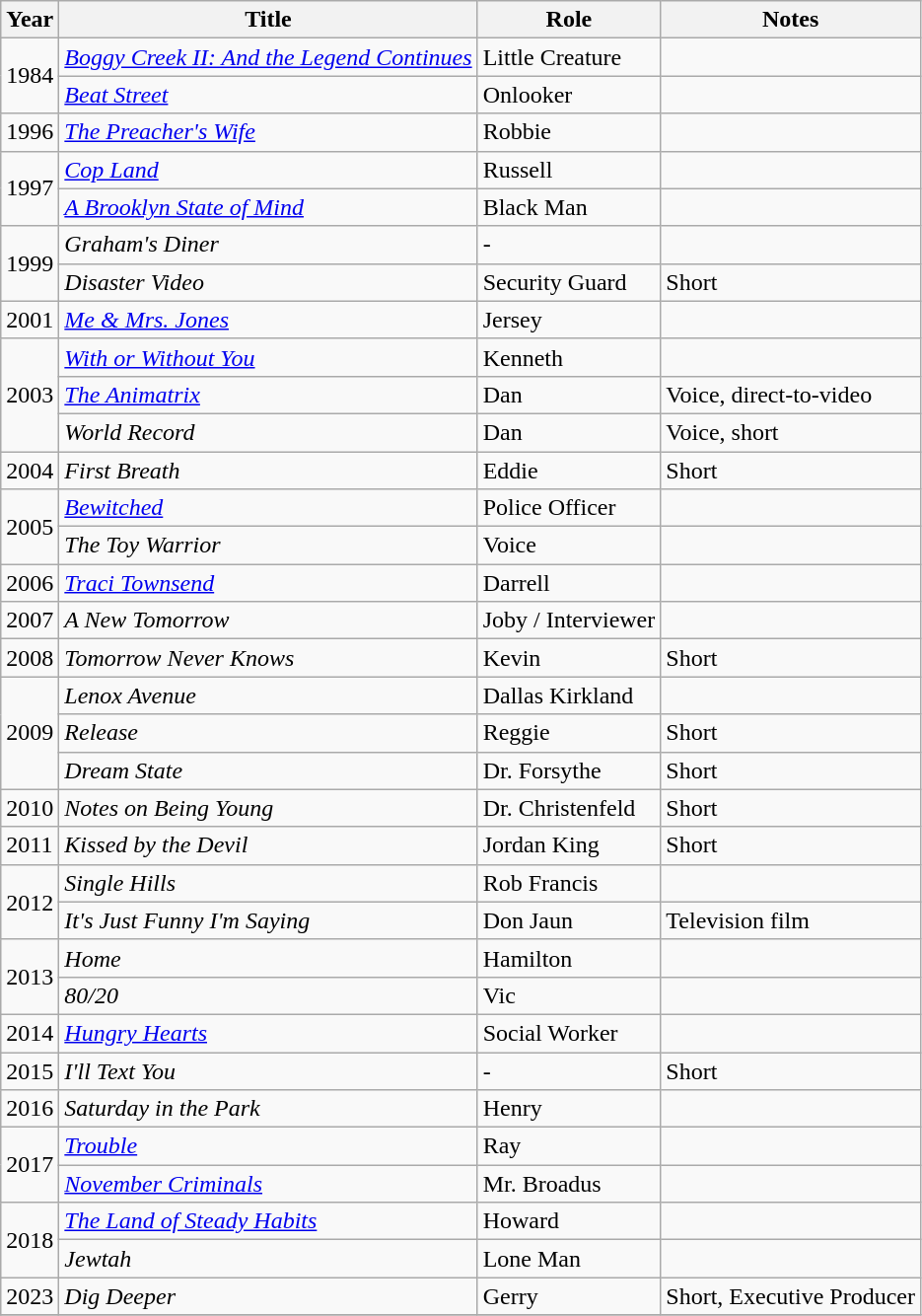<table class="wikitable">
<tr>
<th>Year</th>
<th>Title</th>
<th>Role</th>
<th>Notes</th>
</tr>
<tr>
<td rowspan="2">1984</td>
<td><em><a href='#'>Boggy Creek II: And the Legend Continues</a></em></td>
<td>Little Creature</td>
<td></td>
</tr>
<tr>
<td><em><a href='#'>Beat Street</a></em></td>
<td>Onlooker</td>
<td></td>
</tr>
<tr>
<td>1996</td>
<td><em><a href='#'>The Preacher's Wife</a></em></td>
<td>Robbie</td>
<td></td>
</tr>
<tr>
<td rowspan="2">1997</td>
<td><em><a href='#'>Cop Land</a></em></td>
<td>Russell</td>
<td></td>
</tr>
<tr>
<td><em><a href='#'>A Brooklyn State of Mind</a></em></td>
<td>Black Man</td>
<td></td>
</tr>
<tr>
<td rowspan="2">1999</td>
<td><em>Graham's Diner</em></td>
<td>-</td>
<td></td>
</tr>
<tr>
<td><em>Disaster Video</em></td>
<td>Security Guard</td>
<td>Short</td>
</tr>
<tr>
<td>2001</td>
<td><em><a href='#'>Me & Mrs. Jones</a></em></td>
<td>Jersey</td>
<td></td>
</tr>
<tr>
<td rowspan="3">2003</td>
<td><em><a href='#'>With or Without You</a></em></td>
<td>Kenneth</td>
<td></td>
</tr>
<tr>
<td><em><a href='#'>The Animatrix</a></em></td>
<td>Dan</td>
<td>Voice, direct-to-video</td>
</tr>
<tr>
<td><em>World Record</em></td>
<td>Dan</td>
<td>Voice, short</td>
</tr>
<tr>
<td>2004</td>
<td><em>First Breath</em></td>
<td>Eddie</td>
<td>Short</td>
</tr>
<tr>
<td rowspan="2">2005</td>
<td><em><a href='#'>Bewitched</a></em></td>
<td>Police Officer</td>
<td></td>
</tr>
<tr>
<td><em>The Toy Warrior</em></td>
<td>Voice</td>
<td></td>
</tr>
<tr>
<td>2006</td>
<td><em><a href='#'>Traci Townsend</a></em></td>
<td>Darrell</td>
<td></td>
</tr>
<tr>
<td>2007</td>
<td><em>A New Tomorrow</em></td>
<td>Joby / Interviewer</td>
<td></td>
</tr>
<tr>
<td>2008</td>
<td><em>Tomorrow Never Knows</em></td>
<td>Kevin</td>
<td>Short</td>
</tr>
<tr>
<td rowspan="3">2009</td>
<td><em>Lenox Avenue</em></td>
<td>Dallas Kirkland</td>
<td></td>
</tr>
<tr>
<td><em>Release</em></td>
<td>Reggie</td>
<td>Short</td>
</tr>
<tr>
<td><em>Dream State</em></td>
<td>Dr. Forsythe</td>
<td>Short</td>
</tr>
<tr>
<td>2010</td>
<td><em>Notes on Being Young</em></td>
<td>Dr. Christenfeld</td>
<td>Short</td>
</tr>
<tr>
<td>2011</td>
<td><em>Kissed by the Devil</em></td>
<td>Jordan King</td>
<td>Short</td>
</tr>
<tr>
<td rowspan="2">2012</td>
<td><em>Single Hills</em></td>
<td>Rob Francis</td>
<td></td>
</tr>
<tr>
<td><em>It's Just Funny I'm Saying</em></td>
<td>Don Jaun</td>
<td>Television film</td>
</tr>
<tr>
<td rowspan="2">2013</td>
<td><em>Home</em></td>
<td>Hamilton</td>
<td></td>
</tr>
<tr>
<td><em>80/20</em></td>
<td>Vic</td>
<td></td>
</tr>
<tr>
<td>2014</td>
<td><em><a href='#'>Hungry Hearts</a></em></td>
<td>Social Worker</td>
<td></td>
</tr>
<tr>
<td>2015</td>
<td><em>I'll Text You</em></td>
<td>-</td>
<td>Short</td>
</tr>
<tr>
<td>2016</td>
<td><em>Saturday in the Park</em></td>
<td>Henry</td>
<td></td>
</tr>
<tr>
<td rowspan="2">2017</td>
<td><em><a href='#'>Trouble</a></em></td>
<td>Ray</td>
<td></td>
</tr>
<tr>
<td><em><a href='#'>November Criminals</a></em></td>
<td>Mr. Broadus</td>
<td></td>
</tr>
<tr>
<td rowspan="2">2018</td>
<td><em><a href='#'>The Land of Steady Habits</a></em></td>
<td>Howard</td>
<td></td>
</tr>
<tr>
<td><em>Jewtah</em></td>
<td>Lone Man</td>
</tr>
<tr>
<td>2023</td>
<td><em>Dig Deeper</em></td>
<td>Gerry</td>
<td>Short, Executive Producer</td>
</tr>
<tr>
</tr>
</table>
